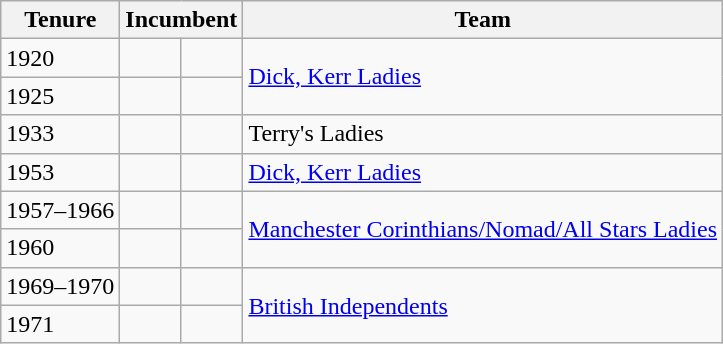<table class="wikitable unsortable">
<tr>
<th>Tenure</th>
<th colspan="2">Incumbent</th>
<th>Team</th>
</tr>
<tr>
<td>1920</td>
<td data-sort-value="Kell, Alice"></td>
<td></td>
<td rowspan="2"><a href='#'>Dick, Kerr Ladies</a></td>
</tr>
<tr>
<td>1925</td>
<td data-sort-value="Redford, Florrie"></td>
<td></td>
</tr>
<tr>
<td>1933</td>
<td data-sort-value="Audaer, Ethel"></td>
<td></td>
<td>Terry's Ladies</td>
</tr>
<tr>
<td>1953</td>
<td data-sort-value="Briggs, Stella"></td>
<td></td>
<td><a href='#'>Dick, Kerr Ladies</a></td>
</tr>
<tr>
<td>1957–1966</td>
<td data-sort-value="Ashley, Doris"></td>
<td></td>
<td rowspan="2"><a href='#'>Manchester Corinthians/Nomad/All Stars Ladies</a></td>
</tr>
<tr>
<td>1960</td>
<td data-sort-value="Griffiths, Margaret"></td>
<td></td>
</tr>
<tr>
<td>1969–1970</td>
<td data-sort-value="Lopez, Sue"></td>
<td></td>
<td rowspan="2"><a href='#'>British Independents</a></td>
</tr>
<tr>
<td>1971</td>
<td data-sort-value="Wilson, Carol"></td>
<td></td>
</tr>
</table>
